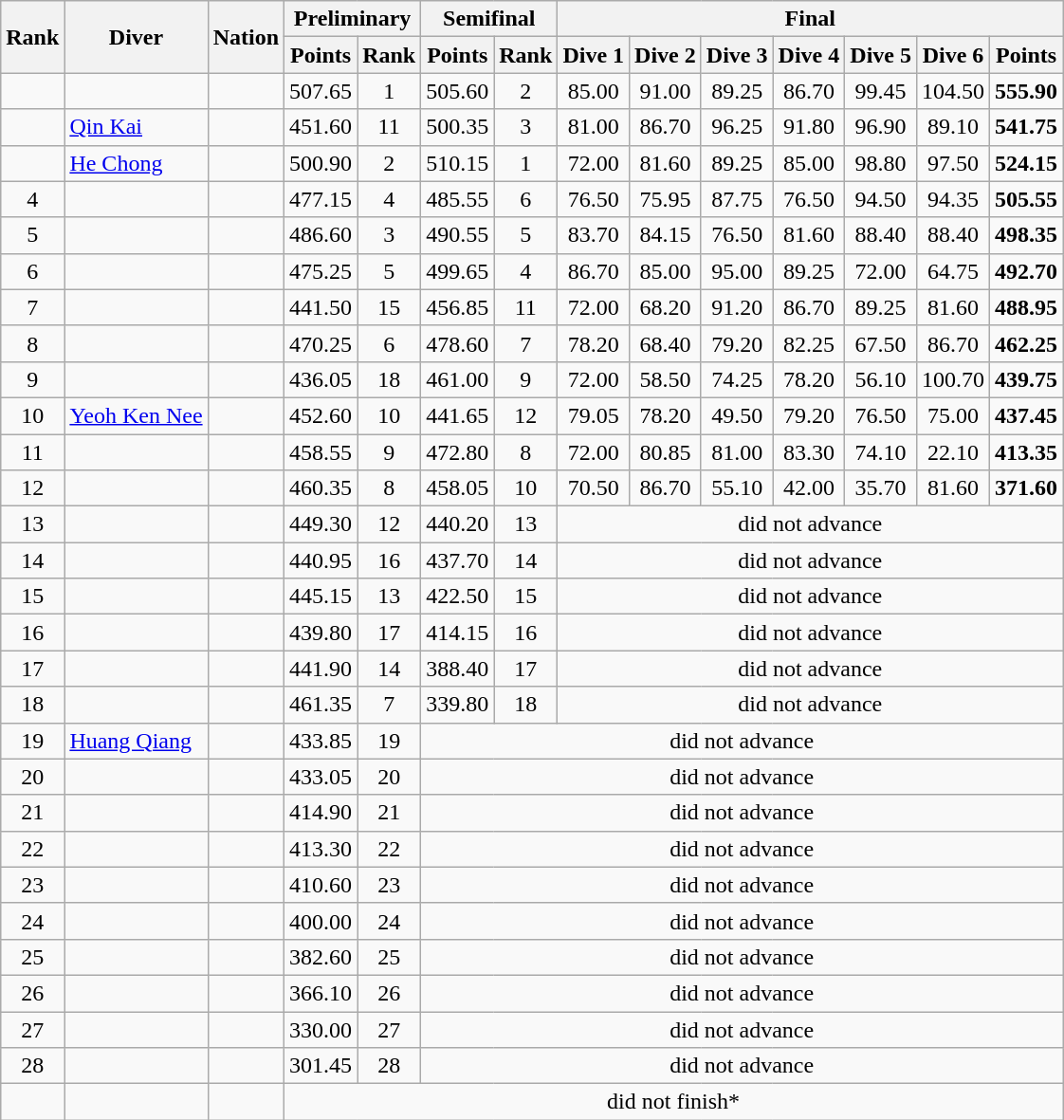<table class="wikitable sortable" style="text-align:center">
<tr>
<th rowspan="2">Rank</th>
<th rowspan="2">Diver</th>
<th rowspan=2>Nation</th>
<th colspan="2">Preliminary</th>
<th colspan="2">Semifinal</th>
<th colspan="7">Final</th>
</tr>
<tr>
<th>Points</th>
<th>Rank</th>
<th>Points</th>
<th>Rank</th>
<th>Dive 1</th>
<th>Dive 2</th>
<th>Dive 3</th>
<th>Dive 4</th>
<th>Dive 5</th>
<th>Dive 6</th>
<th>Points</th>
</tr>
<tr>
<td></td>
<td align=left></td>
<td align=left></td>
<td>507.65</td>
<td>1</td>
<td>505.60</td>
<td>2</td>
<td>85.00</td>
<td>91.00</td>
<td>89.25</td>
<td>86.70</td>
<td>99.45</td>
<td>104.50</td>
<td><strong>555.90</strong></td>
</tr>
<tr>
<td></td>
<td align=left><a href='#'>Qin Kai</a></td>
<td align=left></td>
<td>451.60</td>
<td>11</td>
<td>500.35</td>
<td>3</td>
<td>81.00</td>
<td>86.70</td>
<td>96.25</td>
<td>91.80</td>
<td>96.90</td>
<td>89.10</td>
<td><strong>541.75</strong></td>
</tr>
<tr>
<td></td>
<td align=left><a href='#'>He Chong</a></td>
<td align=left></td>
<td>500.90</td>
<td>2</td>
<td>510.15</td>
<td>1</td>
<td>72.00</td>
<td>81.60</td>
<td>89.25</td>
<td>85.00</td>
<td>98.80</td>
<td>97.50</td>
<td><strong>524.15</strong></td>
</tr>
<tr>
<td>4</td>
<td align=left></td>
<td align=left></td>
<td>477.15</td>
<td>4</td>
<td>485.55</td>
<td>6</td>
<td>76.50</td>
<td>75.95</td>
<td>87.75</td>
<td>76.50</td>
<td>94.50</td>
<td>94.35</td>
<td><strong>505.55</strong></td>
</tr>
<tr>
<td>5</td>
<td align=left></td>
<td align=left></td>
<td>486.60</td>
<td>3</td>
<td>490.55</td>
<td>5</td>
<td>83.70</td>
<td>84.15</td>
<td>76.50</td>
<td>81.60</td>
<td>88.40</td>
<td>88.40</td>
<td><strong>498.35</strong></td>
</tr>
<tr>
<td>6</td>
<td align=left></td>
<td align=left></td>
<td>475.25</td>
<td>5</td>
<td>499.65</td>
<td>4</td>
<td>86.70</td>
<td>85.00</td>
<td>95.00</td>
<td>89.25</td>
<td>72.00</td>
<td>64.75</td>
<td><strong>492.70</strong></td>
</tr>
<tr>
<td>7</td>
<td align=left></td>
<td align=left></td>
<td>441.50</td>
<td>15</td>
<td>456.85</td>
<td>11</td>
<td>72.00</td>
<td>68.20</td>
<td>91.20</td>
<td>86.70</td>
<td>89.25</td>
<td>81.60</td>
<td><strong>488.95</strong></td>
</tr>
<tr>
<td>8</td>
<td align=left></td>
<td align=left></td>
<td>470.25</td>
<td>6</td>
<td>478.60</td>
<td>7</td>
<td>78.20</td>
<td>68.40</td>
<td>79.20</td>
<td>82.25</td>
<td>67.50</td>
<td>86.70</td>
<td><strong>462.25</strong></td>
</tr>
<tr>
<td>9</td>
<td align=left></td>
<td align=left></td>
<td>436.05</td>
<td>18</td>
<td>461.00</td>
<td>9</td>
<td>72.00</td>
<td>58.50</td>
<td>74.25</td>
<td>78.20</td>
<td>56.10</td>
<td>100.70</td>
<td><strong>439.75</strong></td>
</tr>
<tr>
<td>10</td>
<td align=left><a href='#'>Yeoh Ken Nee</a></td>
<td align=left></td>
<td>452.60</td>
<td>10</td>
<td>441.65</td>
<td>12</td>
<td>79.05</td>
<td>78.20</td>
<td>49.50</td>
<td>79.20</td>
<td>76.50</td>
<td>75.00</td>
<td><strong>437.45</strong></td>
</tr>
<tr>
<td>11</td>
<td align=left></td>
<td align=left></td>
<td>458.55</td>
<td>9</td>
<td>472.80</td>
<td>8</td>
<td>72.00</td>
<td>80.85</td>
<td>81.00</td>
<td>83.30</td>
<td>74.10</td>
<td>22.10</td>
<td><strong>413.35</strong></td>
</tr>
<tr>
<td>12</td>
<td align=left></td>
<td align=left></td>
<td>460.35</td>
<td>8</td>
<td>458.05</td>
<td>10</td>
<td>70.50</td>
<td>86.70</td>
<td>55.10</td>
<td>42.00</td>
<td>35.70</td>
<td>81.60</td>
<td><strong>371.60</strong></td>
</tr>
<tr>
<td>13</td>
<td align=left></td>
<td align=left></td>
<td>449.30</td>
<td>12</td>
<td>440.20</td>
<td>13</td>
<td colspan=7>did not advance</td>
</tr>
<tr>
<td>14</td>
<td align=left></td>
<td align=left></td>
<td>440.95</td>
<td>16</td>
<td>437.70</td>
<td>14</td>
<td colspan=7>did not advance</td>
</tr>
<tr>
<td>15</td>
<td align=left></td>
<td align=left></td>
<td>445.15</td>
<td>13</td>
<td>422.50</td>
<td>15</td>
<td colspan=7>did not advance</td>
</tr>
<tr>
<td>16</td>
<td align=left></td>
<td align=left></td>
<td>439.80</td>
<td>17</td>
<td>414.15</td>
<td>16</td>
<td colspan=7>did not advance</td>
</tr>
<tr>
<td>17</td>
<td align=left></td>
<td align=left></td>
<td>441.90</td>
<td>14</td>
<td>388.40</td>
<td>17</td>
<td colspan=7>did not advance</td>
</tr>
<tr>
<td>18</td>
<td align=left></td>
<td align=left></td>
<td>461.35</td>
<td>7</td>
<td>339.80</td>
<td>18</td>
<td colspan=7>did not advance</td>
</tr>
<tr>
<td>19</td>
<td align=left><a href='#'>Huang Qiang</a></td>
<td align=left></td>
<td>433.85</td>
<td>19</td>
<td colspan=9>did not advance</td>
</tr>
<tr>
<td>20</td>
<td align=left></td>
<td align=left></td>
<td>433.05</td>
<td>20</td>
<td colspan=9>did not advance</td>
</tr>
<tr>
<td>21</td>
<td align=left></td>
<td align=left></td>
<td>414.90</td>
<td>21</td>
<td colspan=9>did not advance</td>
</tr>
<tr>
<td>22</td>
<td align=left></td>
<td align=left></td>
<td>413.30</td>
<td>22</td>
<td colspan=9>did not advance</td>
</tr>
<tr>
<td>23</td>
<td align=left></td>
<td align=left></td>
<td>410.60</td>
<td>23</td>
<td colspan=9>did not advance</td>
</tr>
<tr>
<td>24</td>
<td align=left></td>
<td align=left></td>
<td>400.00</td>
<td>24</td>
<td colspan=9>did not advance</td>
</tr>
<tr>
<td>25</td>
<td align=left></td>
<td align=left></td>
<td>382.60</td>
<td>25</td>
<td colspan=9>did not advance</td>
</tr>
<tr>
<td>26</td>
<td align=left></td>
<td align=left></td>
<td>366.10</td>
<td>26</td>
<td colspan=9>did not advance</td>
</tr>
<tr>
<td>27</td>
<td align=left></td>
<td align=left></td>
<td>330.00</td>
<td>27</td>
<td colspan=9>did not advance</td>
</tr>
<tr>
<td>28</td>
<td align=left></td>
<td align=left></td>
<td>301.45</td>
<td>28</td>
<td colspan=9>did not advance</td>
</tr>
<tr>
<td></td>
<td align=left></td>
<td align=left></td>
<td colspan=11>did not finish*</td>
</tr>
</table>
